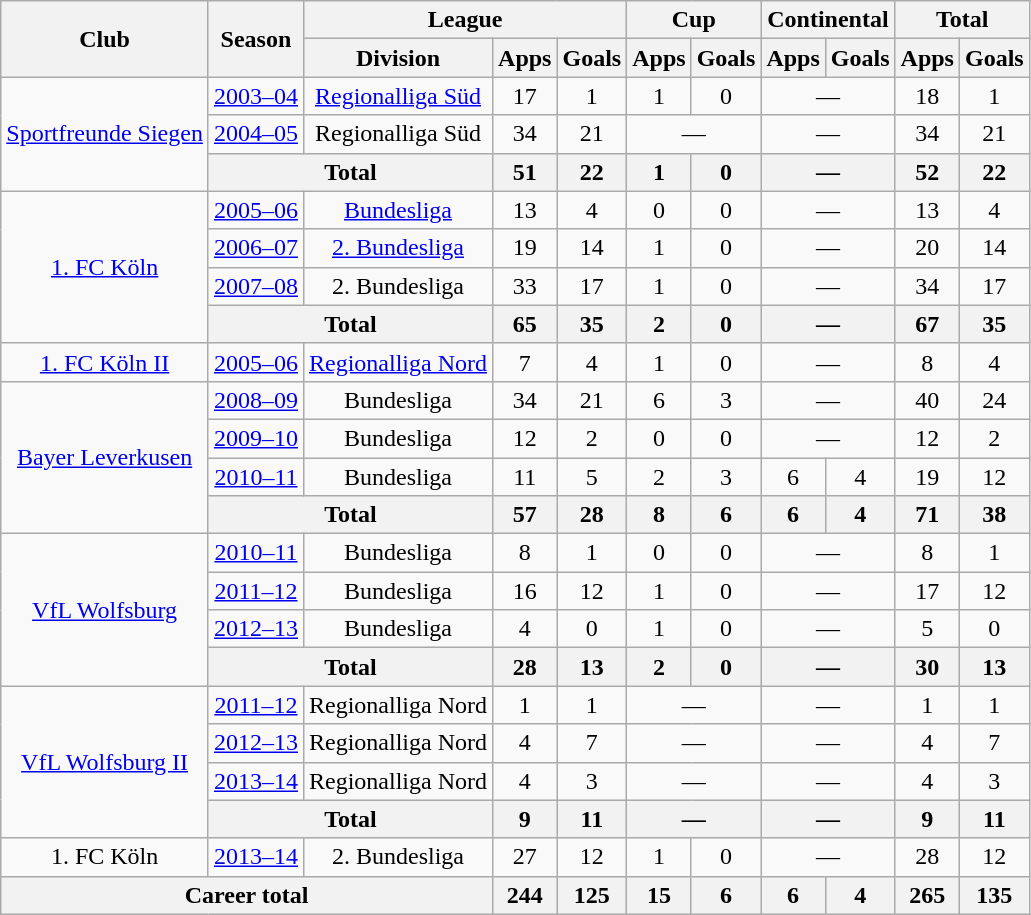<table class="wikitable" Style="text-align: center">
<tr>
<th rowspan="2">Club</th>
<th rowspan="2">Season</th>
<th colspan="3">League</th>
<th colspan="2">Cup</th>
<th colspan="2">Continental</th>
<th colspan="2">Total</th>
</tr>
<tr>
<th>Division</th>
<th>Apps</th>
<th>Goals</th>
<th>Apps</th>
<th>Goals</th>
<th>Apps</th>
<th>Goals</th>
<th>Apps</th>
<th>Goals</th>
</tr>
<tr>
<td rowspan="3"><a href='#'>Sportfreunde Siegen</a></td>
<td><a href='#'>2003–04</a></td>
<td><a href='#'>Regionalliga Süd</a></td>
<td>17</td>
<td>1</td>
<td>1</td>
<td>0</td>
<td colspan="2">—</td>
<td>18</td>
<td>1</td>
</tr>
<tr>
<td><a href='#'>2004–05</a></td>
<td>Regionalliga Süd</td>
<td>34</td>
<td>21</td>
<td colspan="2">—</td>
<td colspan="2">—</td>
<td>34</td>
<td>21</td>
</tr>
<tr>
<th colspan="2">Total</th>
<th>51</th>
<th>22</th>
<th>1</th>
<th>0</th>
<th colspan="2">—</th>
<th>52</th>
<th>22</th>
</tr>
<tr>
<td rowspan="4"><a href='#'>1. FC Köln</a></td>
<td><a href='#'>2005–06</a></td>
<td><a href='#'>Bundesliga</a></td>
<td>13</td>
<td>4</td>
<td>0</td>
<td>0</td>
<td colspan="2">—</td>
<td>13</td>
<td>4</td>
</tr>
<tr>
<td><a href='#'>2006–07</a></td>
<td><a href='#'>2. Bundesliga</a></td>
<td>19</td>
<td>14</td>
<td>1</td>
<td>0</td>
<td colspan="2">—</td>
<td>20</td>
<td>14</td>
</tr>
<tr>
<td><a href='#'>2007–08</a></td>
<td>2. Bundesliga</td>
<td>33</td>
<td>17</td>
<td>1</td>
<td>0</td>
<td colspan="2">—</td>
<td>34</td>
<td>17</td>
</tr>
<tr>
<th colspan="2">Total</th>
<th>65</th>
<th>35</th>
<th>2</th>
<th>0</th>
<th colspan="2">—</th>
<th>67</th>
<th>35</th>
</tr>
<tr>
<td><a href='#'>1. FC Köln II</a></td>
<td><a href='#'>2005–06</a></td>
<td><a href='#'>Regionalliga Nord</a></td>
<td>7</td>
<td>4</td>
<td>1</td>
<td>0</td>
<td colspan="2">—</td>
<td>8</td>
<td>4</td>
</tr>
<tr>
<td rowspan="4"><a href='#'>Bayer Leverkusen</a></td>
<td><a href='#'>2008–09</a></td>
<td>Bundesliga</td>
<td>34</td>
<td>21</td>
<td>6</td>
<td>3</td>
<td colspan="2">—</td>
<td>40</td>
<td>24</td>
</tr>
<tr>
<td><a href='#'>2009–10</a></td>
<td>Bundesliga</td>
<td>12</td>
<td>2</td>
<td>0</td>
<td>0</td>
<td colspan="2">—</td>
<td>12</td>
<td>2</td>
</tr>
<tr>
<td><a href='#'>2010–11</a></td>
<td>Bundesliga</td>
<td>11</td>
<td>5</td>
<td>2</td>
<td>3</td>
<td>6</td>
<td>4</td>
<td>19</td>
<td>12</td>
</tr>
<tr>
<th colspan="2">Total</th>
<th>57</th>
<th>28</th>
<th>8</th>
<th>6</th>
<th>6</th>
<th>4</th>
<th>71</th>
<th>38</th>
</tr>
<tr>
<td rowspan="4"><a href='#'>VfL Wolfsburg</a></td>
<td><a href='#'>2010–11</a></td>
<td>Bundesliga</td>
<td>8</td>
<td>1</td>
<td>0</td>
<td>0</td>
<td colspan="2">—</td>
<td>8</td>
<td>1</td>
</tr>
<tr>
<td><a href='#'>2011–12</a></td>
<td>Bundesliga</td>
<td>16</td>
<td>12</td>
<td>1</td>
<td>0</td>
<td colspan="2">—</td>
<td>17</td>
<td>12</td>
</tr>
<tr>
<td><a href='#'>2012–13</a></td>
<td>Bundesliga</td>
<td>4</td>
<td>0</td>
<td>1</td>
<td>0</td>
<td colspan="2">—</td>
<td>5</td>
<td>0</td>
</tr>
<tr>
<th colspan="2">Total</th>
<th>28</th>
<th>13</th>
<th>2</th>
<th>0</th>
<th colspan="2">—</th>
<th>30</th>
<th>13</th>
</tr>
<tr>
<td rowspan="4"><a href='#'>VfL Wolfsburg II</a></td>
<td><a href='#'>2011–12</a></td>
<td>Regionalliga Nord</td>
<td>1</td>
<td>1</td>
<td colspan="2">—</td>
<td colspan="2">—</td>
<td>1</td>
<td>1</td>
</tr>
<tr>
<td><a href='#'>2012–13</a></td>
<td>Regionalliga Nord</td>
<td>4</td>
<td>7</td>
<td colspan="2">—</td>
<td colspan="2">—</td>
<td>4</td>
<td>7</td>
</tr>
<tr>
<td><a href='#'>2013–14</a></td>
<td>Regionalliga Nord</td>
<td>4</td>
<td>3</td>
<td colspan="2">—</td>
<td colspan="2">—</td>
<td>4</td>
<td>3</td>
</tr>
<tr>
<th colspan="2">Total</th>
<th>9</th>
<th>11</th>
<th colspan="2">—</th>
<th colspan="2">—</th>
<th>9</th>
<th>11</th>
</tr>
<tr>
<td>1. FC Köln</td>
<td><a href='#'>2013–14</a></td>
<td>2. Bundesliga</td>
<td>27</td>
<td>12</td>
<td>1</td>
<td>0</td>
<td colspan="2">—</td>
<td>28</td>
<td>12</td>
</tr>
<tr>
<th colspan="3">Career total</th>
<th>244</th>
<th>125</th>
<th>15</th>
<th>6</th>
<th>6</th>
<th>4</th>
<th>265</th>
<th>135</th>
</tr>
</table>
